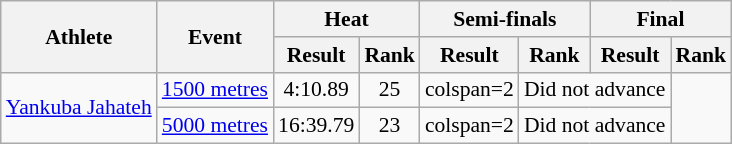<table class="wikitable" style="font-size:90%; text-align:center">
<tr>
<th rowspan="2">Athlete</th>
<th rowspan="2">Event</th>
<th colspan="2">Heat</th>
<th colspan="2">Semi-finals</th>
<th colspan="2">Final</th>
</tr>
<tr>
<th>Result</th>
<th>Rank</th>
<th>Result</th>
<th>Rank</th>
<th>Result</th>
<th>Rank</th>
</tr>
<tr>
<td align="left"  rowspan="2"><a href='#'>Yankuba Jahateh</a></td>
<td align="left"><a href='#'>1500 metres</a></td>
<td>4:10.89</td>
<td>25</td>
<td>colspan=2 </td>
<td colspan="2">Did not advance</td>
</tr>
<tr>
<td align="left"><a href='#'> 5000 metres</a></td>
<td>16:39.79</td>
<td>23</td>
<td>colspan=2 </td>
<td colspan="2">Did not advance</td>
</tr>
</table>
